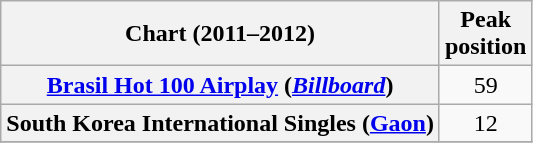<table class="wikitable sortable plainrowheaders">
<tr>
<th scope="col">Chart (2011–2012)</th>
<th scope="col">Peak<br>position</th>
</tr>
<tr>
<th scope="row"><a href='#'>Brasil Hot 100 Airplay</a> (<em><a href='#'>Billboard</a></em>)</th>
<td style="text-align:center;">59</td>
</tr>
<tr>
<th scope="row">South Korea International Singles (<a href='#'>Gaon</a>)</th>
<td style="text-align:center;">12</td>
</tr>
<tr>
</tr>
</table>
